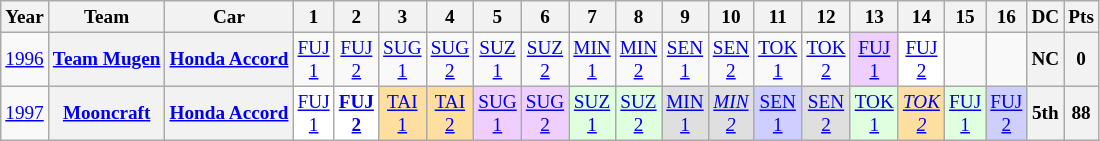<table class="wikitable" style="text-align:center; font-size:80%">
<tr>
<th>Year</th>
<th>Team</th>
<th>Car</th>
<th>1</th>
<th>2</th>
<th>3</th>
<th>4</th>
<th>5</th>
<th>6</th>
<th>7</th>
<th>8</th>
<th>9</th>
<th>10</th>
<th>11</th>
<th>12</th>
<th>13</th>
<th>14</th>
<th>15</th>
<th>16</th>
<th>DC</th>
<th>Pts</th>
</tr>
<tr>
<td><a href='#'>1996</a></td>
<th><a href='#'>Team Mugen</a></th>
<th><a href='#'>Honda Accord</a></th>
<td><a href='#'>FUJ<br>1</a></td>
<td><a href='#'>FUJ<br>2</a></td>
<td><a href='#'>SUG<br>1</a></td>
<td><a href='#'>SUG<br>2</a></td>
<td><a href='#'>SUZ<br>1</a></td>
<td><a href='#'>SUZ<br>2</a></td>
<td><a href='#'>MIN<br>1</a></td>
<td><a href='#'>MIN<br>2</a></td>
<td><a href='#'>SEN<br>1</a></td>
<td><a href='#'>SEN<br>2</a></td>
<td><a href='#'>TOK<br>1</a></td>
<td><a href='#'>TOK<br>2</a></td>
<td bgcolor="#EFCFFF"><a href='#'>FUJ<br>1</a><br></td>
<td bgcolor="#FFFFFF"><a href='#'>FUJ<br>2</a><br></td>
<td></td>
<td></td>
<th>NC</th>
<th>0</th>
</tr>
<tr>
<td><a href='#'>1997</a></td>
<th><a href='#'>Mooncraft</a></th>
<th><a href='#'>Honda Accord</a></th>
<td bgcolor="#FFFFFF"><a href='#'>FUJ<br>1</a><br></td>
<td bgcolor="#FFFFFF"><strong><a href='#'>FUJ<br>2</a></strong><br></td>
<td bgcolor="#FFDF9F"><a href='#'>TAI<br>1</a><br></td>
<td bgcolor="#FFDF9F"><a href='#'>TAI<br>2</a><br></td>
<td bgcolor="#EFCFFF"><a href='#'>SUG<br>1</a><br></td>
<td bgcolor="#EFCFFF"><a href='#'>SUG<br>2</a><br></td>
<td bgcolor="#DFFFDF"><a href='#'>SUZ<br>1</a><br></td>
<td bgcolor="#DFFFDF"><a href='#'>SUZ<br>2</a><br></td>
<td bgcolor="#DFDFDF"><a href='#'>MIN<br>1</a><br></td>
<td bgcolor="#DFDFDF"><em><a href='#'>MIN<br>2</a></em><br></td>
<td bgcolor="#CFCFFF"><a href='#'>SEN<br>1</a><br></td>
<td bgcolor="#DFDFDF"><a href='#'>SEN<br>2</a><br></td>
<td bgcolor="#DFFFDF"><a href='#'>TOK<br>1</a><br></td>
<td bgcolor="#FFDF9F"><em><a href='#'>TOK<br>2</a></em><br></td>
<td bgcolor="#DFFFDF"><a href='#'>FUJ<br>1</a><br></td>
<td bgcolor="#CFCFFF"><a href='#'>FUJ<br>2</a><br></td>
<th>5th</th>
<th>88</th>
</tr>
</table>
